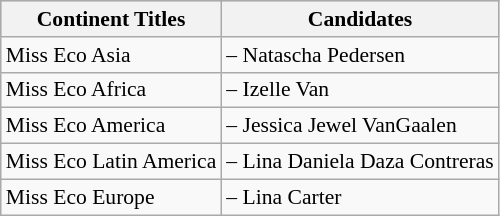<table class="wikitable sortable" style="font-size: 90%;" border="2" cellpadding="4" background: #f9f9f9;>
<tr bgcolor="#CCCCCC" align="center">
<th>Continent Titles</th>
<th>Candidates</th>
</tr>
<tr>
<td>Miss Eco Asia</td>
<td> – Natascha Pedersen</td>
</tr>
<tr>
<td>Miss Eco Africa</td>
<td> – Izelle Van</td>
</tr>
<tr>
<td>Miss Eco America</td>
<td> – Jessica Jewel VanGaalen</td>
</tr>
<tr>
<td>Miss Eco Latin America</td>
<td> – Lina Daniela Daza Contreras</td>
</tr>
<tr>
<td>Miss Eco Europe</td>
<td> – Lina Carter</td>
</tr>
</table>
